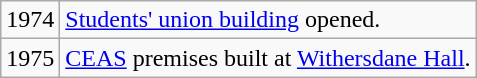<table class="wikitable">
<tr>
<td>1974</td>
<td><a href='#'>Students' union building</a> opened.</td>
</tr>
<tr>
<td>1975</td>
<td><a href='#'>CEAS</a> premises built at <a href='#'>Withersdane Hall</a>.</td>
</tr>
</table>
